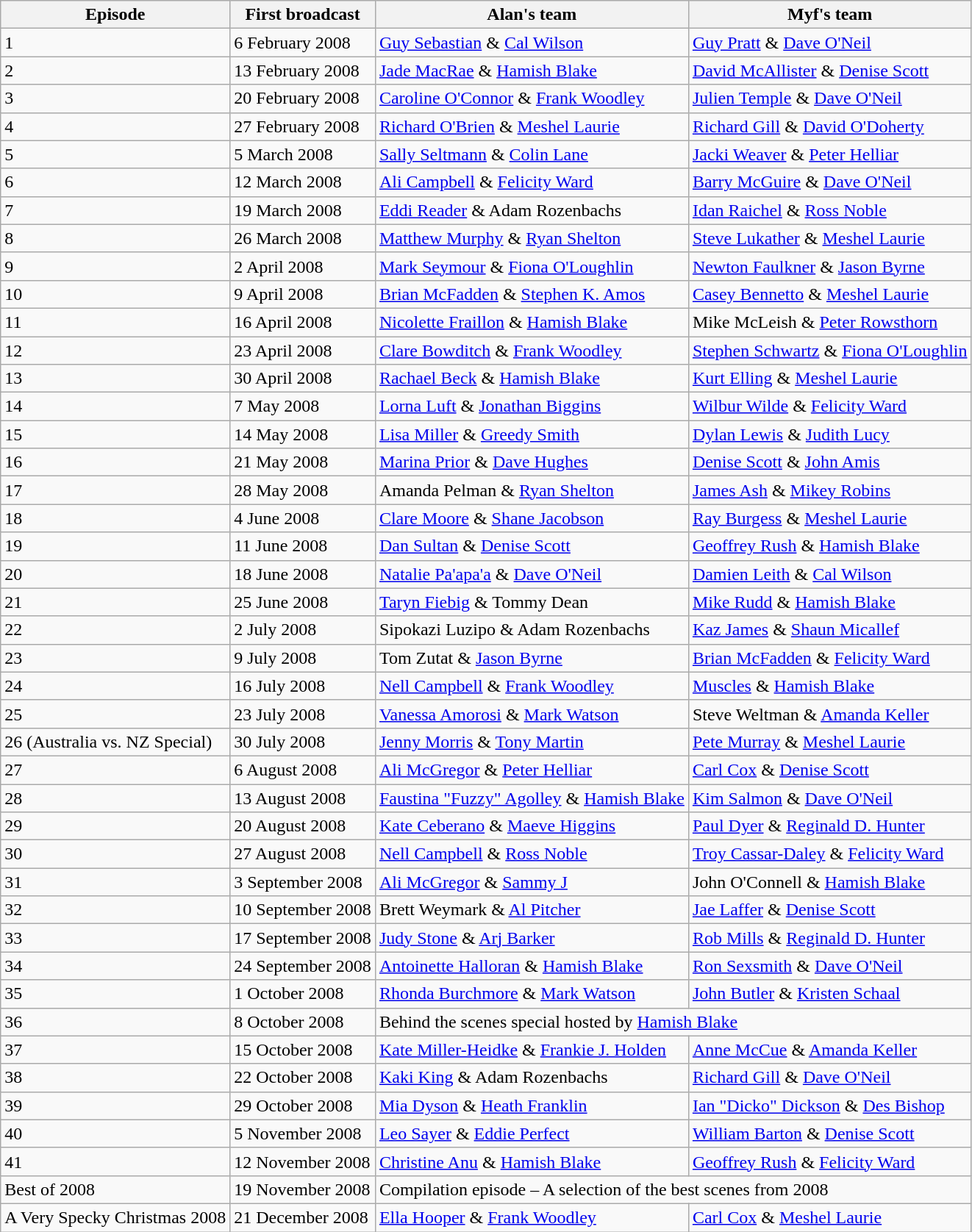<table class="wikitable">
<tr>
<th>Episode</th>
<th>First broadcast</th>
<th>Alan's team</th>
<th>Myf's team</th>
</tr>
<tr>
<td>1</td>
<td>6 February 2008</td>
<td><a href='#'>Guy Sebastian</a> & <a href='#'>Cal Wilson</a></td>
<td><a href='#'>Guy Pratt</a> & <a href='#'>Dave O'Neil</a></td>
</tr>
<tr>
<td>2</td>
<td>13 February 2008</td>
<td><a href='#'>Jade MacRae</a> & <a href='#'>Hamish Blake</a></td>
<td><a href='#'>David McAllister</a> & <a href='#'>Denise Scott</a></td>
</tr>
<tr>
<td>3</td>
<td>20 February 2008</td>
<td><a href='#'>Caroline O'Connor</a> & <a href='#'>Frank Woodley</a></td>
<td><a href='#'>Julien Temple</a> & <a href='#'>Dave O'Neil</a></td>
</tr>
<tr>
<td>4</td>
<td>27 February 2008</td>
<td><a href='#'>Richard O'Brien</a> & <a href='#'>Meshel Laurie</a></td>
<td><a href='#'>Richard Gill</a> & <a href='#'>David O'Doherty</a></td>
</tr>
<tr>
<td>5</td>
<td>5 March 2008</td>
<td><a href='#'>Sally Seltmann</a> & <a href='#'>Colin Lane</a></td>
<td><a href='#'>Jacki Weaver</a> & <a href='#'>Peter Helliar</a></td>
</tr>
<tr>
<td>6</td>
<td>12 March 2008</td>
<td><a href='#'>Ali Campbell</a> & <a href='#'>Felicity Ward</a></td>
<td><a href='#'>Barry McGuire</a> & <a href='#'>Dave O'Neil</a></td>
</tr>
<tr>
<td>7</td>
<td>19 March 2008</td>
<td><a href='#'>Eddi Reader</a> & Adam Rozenbachs</td>
<td><a href='#'>Idan Raichel</a> & <a href='#'>Ross Noble</a></td>
</tr>
<tr>
<td>8</td>
<td>26 March 2008</td>
<td><a href='#'>Matthew Murphy</a> & <a href='#'>Ryan Shelton</a></td>
<td><a href='#'>Steve Lukather</a> & <a href='#'>Meshel Laurie</a></td>
</tr>
<tr>
<td>9</td>
<td>2 April 2008</td>
<td><a href='#'>Mark Seymour</a> & <a href='#'>Fiona O'Loughlin</a></td>
<td><a href='#'>Newton Faulkner</a> & <a href='#'>Jason Byrne</a></td>
</tr>
<tr>
<td>10</td>
<td>9 April 2008</td>
<td><a href='#'>Brian McFadden</a> & <a href='#'>Stephen K. Amos</a></td>
<td><a href='#'>Casey Bennetto</a> & <a href='#'>Meshel Laurie</a></td>
</tr>
<tr>
<td>11</td>
<td>16 April 2008</td>
<td><a href='#'>Nicolette Fraillon</a> & <a href='#'>Hamish Blake</a></td>
<td>Mike McLeish & <a href='#'>Peter Rowsthorn</a></td>
</tr>
<tr>
<td>12</td>
<td>23 April 2008</td>
<td><a href='#'>Clare Bowditch</a> & <a href='#'>Frank Woodley</a></td>
<td><a href='#'>Stephen Schwartz</a> & <a href='#'>Fiona O'Loughlin</a></td>
</tr>
<tr>
<td>13</td>
<td>30 April 2008</td>
<td><a href='#'>Rachael Beck</a> & <a href='#'>Hamish Blake</a></td>
<td><a href='#'>Kurt Elling</a> & <a href='#'>Meshel Laurie</a></td>
</tr>
<tr>
<td>14</td>
<td>7 May 2008</td>
<td><a href='#'>Lorna Luft</a> & <a href='#'>Jonathan Biggins</a></td>
<td><a href='#'>Wilbur Wilde</a> & <a href='#'>Felicity Ward</a></td>
</tr>
<tr>
<td>15</td>
<td>14 May 2008</td>
<td><a href='#'>Lisa Miller</a> & <a href='#'>Greedy Smith</a></td>
<td><a href='#'>Dylan Lewis</a> & <a href='#'>Judith Lucy</a></td>
</tr>
<tr>
<td>16</td>
<td>21 May 2008</td>
<td><a href='#'>Marina Prior</a> & <a href='#'>Dave Hughes</a></td>
<td><a href='#'>Denise Scott</a> & <a href='#'>John Amis</a></td>
</tr>
<tr>
<td>17</td>
<td>28 May 2008</td>
<td>Amanda Pelman & <a href='#'>Ryan Shelton</a></td>
<td><a href='#'>James Ash</a> & <a href='#'>Mikey Robins</a></td>
</tr>
<tr>
<td>18</td>
<td>4 June 2008</td>
<td><a href='#'>Clare Moore</a> & <a href='#'>Shane Jacobson</a></td>
<td><a href='#'>Ray Burgess</a> & <a href='#'>Meshel Laurie</a></td>
</tr>
<tr>
<td>19</td>
<td>11 June 2008</td>
<td><a href='#'>Dan Sultan</a> & <a href='#'>Denise Scott</a></td>
<td><a href='#'>Geoffrey Rush</a> & <a href='#'>Hamish Blake</a></td>
</tr>
<tr>
<td>20</td>
<td>18 June 2008</td>
<td><a href='#'>Natalie Pa'apa'a</a> & <a href='#'>Dave O'Neil</a></td>
<td><a href='#'>Damien Leith</a> & <a href='#'>Cal Wilson</a></td>
</tr>
<tr>
<td>21</td>
<td>25 June 2008</td>
<td><a href='#'>Taryn Fiebig</a> & Tommy Dean</td>
<td><a href='#'>Mike Rudd</a> & <a href='#'>Hamish Blake</a></td>
</tr>
<tr>
<td>22</td>
<td>2 July 2008</td>
<td>Sipokazi Luzipo & Adam Rozenbachs</td>
<td><a href='#'>Kaz James</a> & <a href='#'>Shaun Micallef</a></td>
</tr>
<tr>
<td>23</td>
<td>9 July 2008</td>
<td>Tom Zutat & <a href='#'>Jason Byrne</a></td>
<td><a href='#'>Brian McFadden</a> & <a href='#'>Felicity Ward</a></td>
</tr>
<tr>
<td>24</td>
<td>16 July 2008</td>
<td><a href='#'>Nell Campbell</a> & <a href='#'>Frank Woodley</a></td>
<td><a href='#'>Muscles</a> & <a href='#'>Hamish Blake</a></td>
</tr>
<tr>
<td>25</td>
<td>23 July 2008</td>
<td><a href='#'>Vanessa Amorosi</a> & <a href='#'>Mark Watson</a></td>
<td>Steve Weltman & <a href='#'>Amanda Keller</a></td>
</tr>
<tr>
<td>26 (Australia vs. NZ Special)</td>
<td>30 July 2008</td>
<td><a href='#'>Jenny Morris</a> & <a href='#'>Tony Martin</a></td>
<td><a href='#'>Pete Murray</a> & <a href='#'>Meshel Laurie</a></td>
</tr>
<tr>
<td>27</td>
<td>6 August 2008</td>
<td><a href='#'>Ali McGregor</a> & <a href='#'>Peter Helliar</a></td>
<td><a href='#'>Carl Cox</a> & <a href='#'>Denise Scott</a></td>
</tr>
<tr>
<td>28</td>
<td>13 August 2008</td>
<td><a href='#'>Faustina "Fuzzy" Agolley</a> & <a href='#'>Hamish Blake</a></td>
<td><a href='#'>Kim Salmon</a> & <a href='#'>Dave O'Neil</a></td>
</tr>
<tr>
<td>29</td>
<td>20 August 2008</td>
<td><a href='#'>Kate Ceberano</a> & <a href='#'>Maeve Higgins</a></td>
<td><a href='#'>Paul Dyer</a> & <a href='#'>Reginald D. Hunter</a></td>
</tr>
<tr>
<td>30</td>
<td>27 August 2008</td>
<td><a href='#'>Nell Campbell</a> & <a href='#'>Ross Noble</a></td>
<td><a href='#'>Troy Cassar-Daley</a> & <a href='#'>Felicity Ward</a></td>
</tr>
<tr>
<td>31</td>
<td>3 September 2008</td>
<td><a href='#'>Ali McGregor</a> & <a href='#'>Sammy J</a></td>
<td>John O'Connell & <a href='#'>Hamish Blake</a></td>
</tr>
<tr>
<td>32</td>
<td>10 September 2008</td>
<td>Brett Weymark & <a href='#'>Al Pitcher</a></td>
<td><a href='#'>Jae Laffer</a> & <a href='#'>Denise Scott</a></td>
</tr>
<tr>
<td>33</td>
<td>17 September 2008</td>
<td><a href='#'>Judy Stone</a> & <a href='#'>Arj Barker</a></td>
<td><a href='#'>Rob Mills</a> & <a href='#'>Reginald D. Hunter</a></td>
</tr>
<tr>
<td>34</td>
<td>24 September 2008</td>
<td><a href='#'>Antoinette Halloran</a> & <a href='#'>Hamish Blake</a></td>
<td><a href='#'>Ron Sexsmith</a> & <a href='#'>Dave O'Neil</a></td>
</tr>
<tr>
<td>35</td>
<td>1 October 2008</td>
<td><a href='#'>Rhonda Burchmore</a> & <a href='#'>Mark Watson</a></td>
<td><a href='#'>John Butler</a> & <a href='#'>Kristen Schaal</a></td>
</tr>
<tr>
<td>36</td>
<td>8 October 2008</td>
<td colspan="2">Behind the scenes special hosted by <a href='#'>Hamish Blake</a></td>
</tr>
<tr>
<td>37</td>
<td>15 October 2008</td>
<td><a href='#'>Kate Miller-Heidke</a> & <a href='#'>Frankie J. Holden</a></td>
<td><a href='#'>Anne McCue</a> & <a href='#'>Amanda Keller</a></td>
</tr>
<tr>
<td>38</td>
<td>22 October 2008</td>
<td><a href='#'>Kaki King</a> & Adam Rozenbachs</td>
<td><a href='#'>Richard Gill</a> & <a href='#'>Dave O'Neil</a></td>
</tr>
<tr>
<td>39</td>
<td>29 October 2008</td>
<td><a href='#'>Mia Dyson</a> & <a href='#'>Heath Franklin</a></td>
<td><a href='#'>Ian "Dicko" Dickson</a> & <a href='#'>Des Bishop</a></td>
</tr>
<tr>
<td>40</td>
<td>5 November 2008</td>
<td><a href='#'>Leo Sayer</a> & <a href='#'>Eddie Perfect</a></td>
<td><a href='#'>William Barton</a> & <a href='#'>Denise Scott</a></td>
</tr>
<tr>
<td>41</td>
<td>12 November 2008</td>
<td><a href='#'>Christine Anu</a> & <a href='#'>Hamish Blake</a></td>
<td><a href='#'>Geoffrey Rush</a> & <a href='#'>Felicity Ward</a></td>
</tr>
<tr>
<td>Best of 2008</td>
<td>19 November 2008</td>
<td colspan="2">Compilation episode – A selection of the best scenes from 2008</td>
</tr>
<tr>
<td>A Very Specky Christmas 2008</td>
<td>21 December 2008</td>
<td><a href='#'>Ella Hooper</a> & <a href='#'>Frank Woodley</a></td>
<td><a href='#'>Carl Cox</a> & <a href='#'>Meshel Laurie</a></td>
</tr>
</table>
